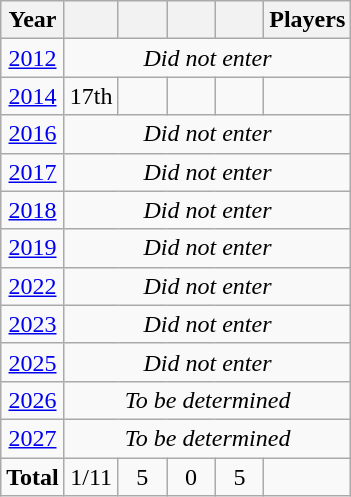<table class="wikitable" style="text-align: center;">
<tr>
<th>Year</th>
<th></th>
<th width=25px></th>
<th width=25px></th>
<th width=25px></th>
<th>Players</th>
</tr>
<tr>
<td> <a href='#'>2012</a></td>
<td colspan=5><em>Did not enter</em></td>
</tr>
<tr>
<td> <a href='#'>2014</a></td>
<td>17th</td>
<td></td>
<td></td>
<td></td>
<td align=left></td>
</tr>
<tr>
<td> <a href='#'>2016</a></td>
<td colspan=5><em>Did not enter</em></td>
</tr>
<tr>
<td> <a href='#'>2017</a></td>
<td colspan=5><em>Did not enter</em></td>
</tr>
<tr>
<td> <a href='#'>2018</a></td>
<td colspan=5><em>Did not enter</em></td>
</tr>
<tr>
<td> <a href='#'>2019</a></td>
<td colspan=5><em>Did not enter</em></td>
</tr>
<tr>
<td> <a href='#'>2022</a></td>
<td colspan=5><em>Did not enter</em></td>
</tr>
<tr>
<td> <a href='#'>2023</a></td>
<td colspan=5><em>Did not enter</em></td>
</tr>
<tr>
<td> <a href='#'>2025</a></td>
<td colspan=5><em>Did not enter</em></td>
</tr>
<tr>
<td> <a href='#'>2026</a></td>
<td colspan=5><em>To be determined</em></td>
</tr>
<tr>
<td> <a href='#'>2027</a></td>
<td colspan=5><em>To be determined</em></td>
</tr>
<tr>
<td><strong>Total</strong></td>
<td>1/11</td>
<td>5</td>
<td>0</td>
<td>5</td>
<td></td>
</tr>
</table>
